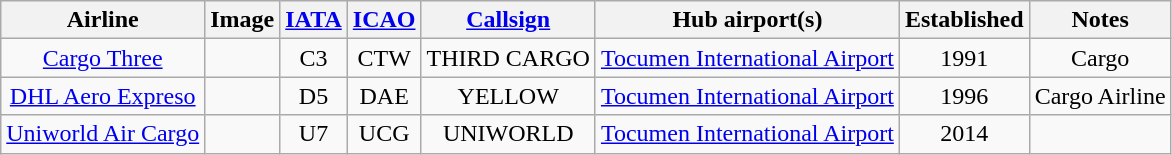<table class="wikitable sortable" style="border:0; cellpadding:2; cellspacing:3; text-align:center; width:10m">
<tr valign="middle">
<th>Airline</th>
<th>Image</th>
<th><a href='#'>IATA</a></th>
<th><a href='#'>ICAO</a></th>
<th><a href='#'>Callsign</a></th>
<th>Hub airport(s)</th>
<th>Established</th>
<th class="unsortable">Notes</th>
</tr>
<tr>
<td><a href='#'>Cargo Three</a></td>
<td></td>
<td>C3</td>
<td>CTW</td>
<td>THIRD CARGO</td>
<td><a href='#'>Tocumen International Airport</a></td>
<td>1991</td>
<td>Cargo</td>
</tr>
<tr>
<td><a href='#'>DHL Aero Expreso</a></td>
<td></td>
<td>D5</td>
<td>DAE</td>
<td>YELLOW</td>
<td><a href='#'>Tocumen International Airport</a></td>
<td>1996</td>
<td>Cargo Airline</td>
</tr>
<tr>
<td><a href='#'>Uniworld Air Cargo</a></td>
<td></td>
<td>U7</td>
<td>UCG</td>
<td>UNIWORLD</td>
<td><a href='#'>Tocumen International Airport</a></td>
<td>2014</td>
<td></td>
</tr>
<tr>
</tr>
</table>
